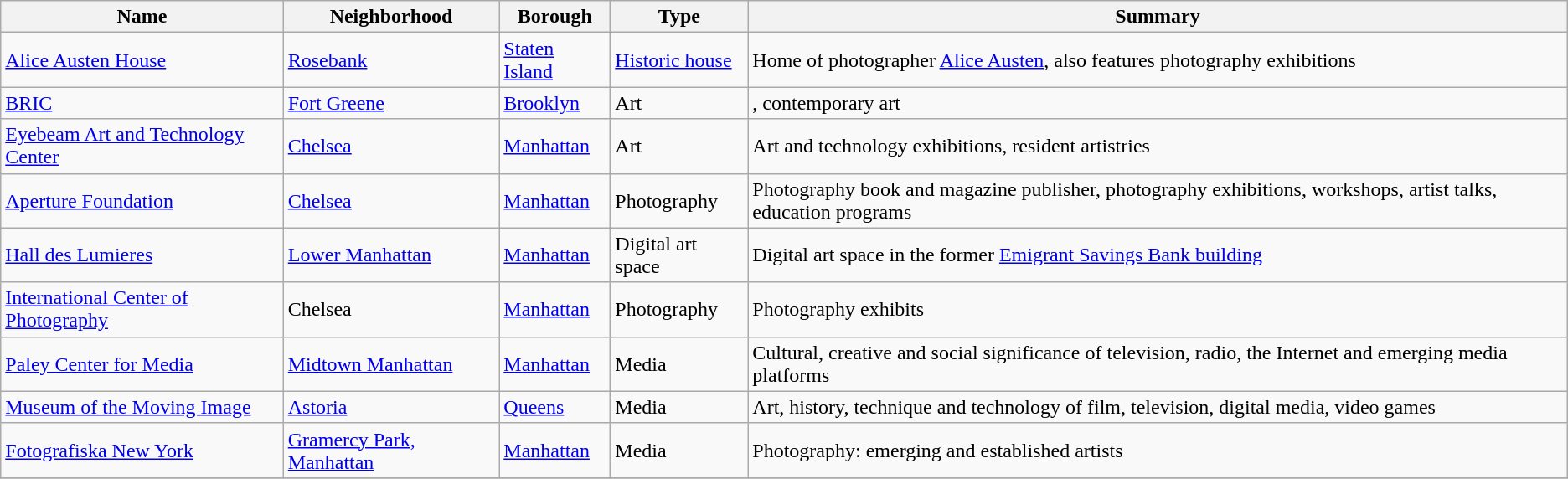<table class="wikitable sortable">
<tr>
<th>Name</th>
<th>Neighborhood</th>
<th>Borough</th>
<th>Type</th>
<th>Summary</th>
</tr>
<tr>
<td><a href='#'>Alice Austen House</a></td>
<td><a href='#'>Rosebank</a></td>
<td><a href='#'>Staten Island</a></td>
<td><a href='#'>Historic house</a></td>
<td>Home of photographer <a href='#'>Alice Austen</a>, also features photography exhibitions</td>
</tr>
<tr>
<td><a href='#'>BRIC</a></td>
<td><a href='#'>Fort Greene</a></td>
<td><a href='#'>Brooklyn</a></td>
<td>Art</td>
<td>, contemporary art</td>
</tr>
<tr>
<td><a href='#'>Eyebeam Art and Technology Center</a></td>
<td><a href='#'>Chelsea</a></td>
<td><a href='#'>Manhattan</a></td>
<td>Art</td>
<td>Art and technology exhibitions, resident artistries</td>
</tr>
<tr>
<td><a href='#'>Aperture Foundation</a></td>
<td><a href='#'>Chelsea</a></td>
<td><a href='#'>Manhattan</a></td>
<td>Photography</td>
<td>Photography book and magazine publisher, photography exhibitions, workshops, artist talks, education programs</td>
</tr>
<tr>
<td><a href='#'>Hall des Lumieres</a></td>
<td><a href='#'>Lower Manhattan</a></td>
<td><a href='#'>Manhattan</a></td>
<td>Digital art space</td>
<td>Digital art space in the former <a href='#'>Emigrant Savings Bank building</a></td>
</tr>
<tr>
<td><a href='#'>International Center of Photography</a></td>
<td>Chelsea</td>
<td><a href='#'>Manhattan</a></td>
<td>Photography</td>
<td>Photography exhibits</td>
</tr>
<tr>
<td><a href='#'>Paley Center for Media</a></td>
<td><a href='#'>Midtown Manhattan</a></td>
<td><a href='#'>Manhattan</a></td>
<td>Media</td>
<td>Cultural, creative and social significance of television, radio, the Internet and emerging media platforms</td>
</tr>
<tr>
<td><a href='#'>Museum of the Moving Image</a></td>
<td><a href='#'>Astoria</a></td>
<td><a href='#'>Queens</a></td>
<td>Media</td>
<td>Art, history, technique and technology of film, television, digital media, video games</td>
</tr>
<tr>
<td><a href='#'>Fotografiska New York</a></td>
<td><a href='#'>Gramercy Park, Manhattan</a></td>
<td><a href='#'>Manhattan</a></td>
<td>Media</td>
<td>Photography: emerging and established artists</td>
</tr>
<tr>
</tr>
</table>
